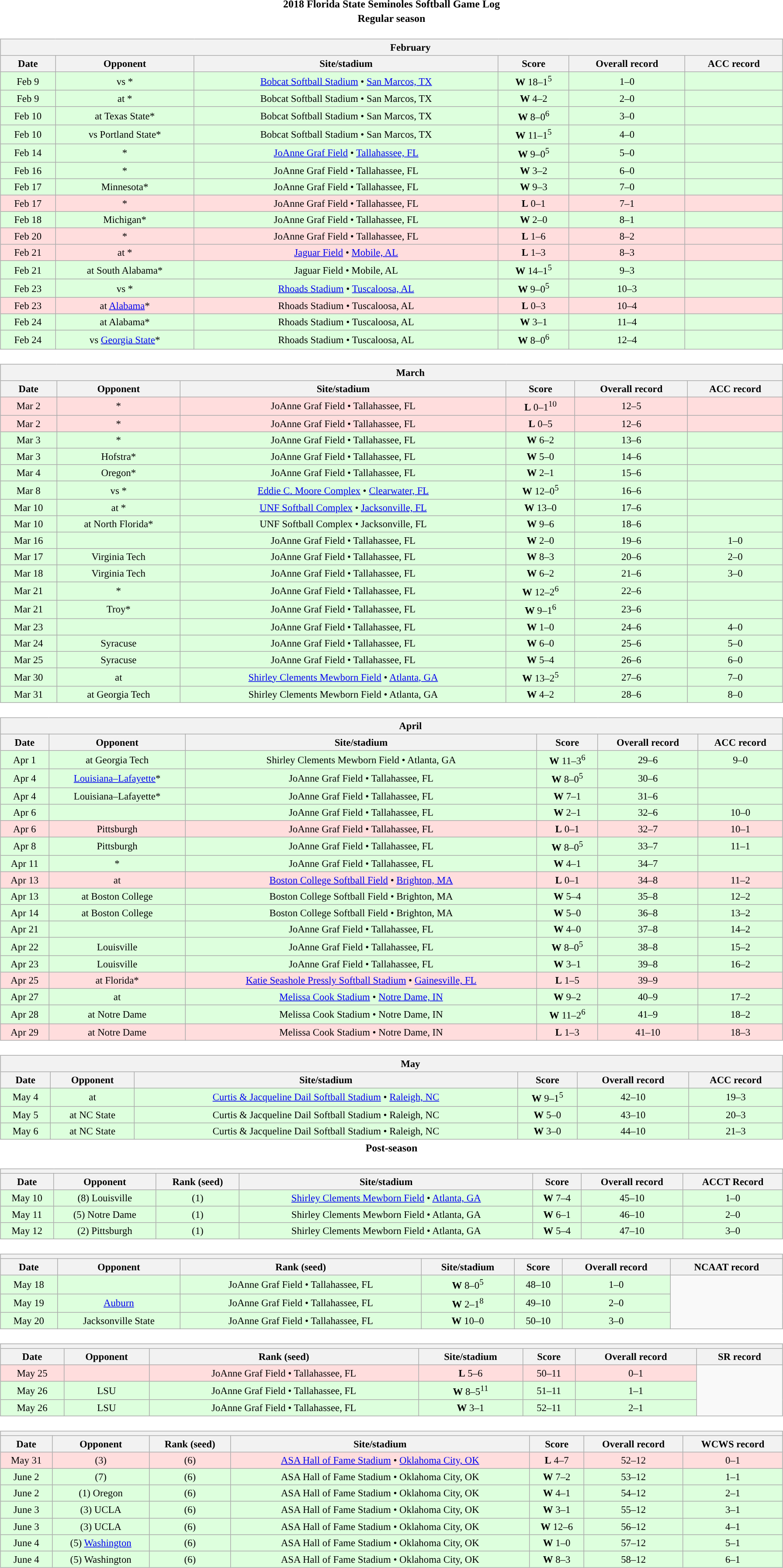<table class="toccolours" width=95% style="margin:1.5em auto; text-align:center;">
<tr>
<th colspan=2>2018 Florida State Seminoles Softball Game Log</th>
</tr>
<tr>
<th colspan=2>Regular season</th>
</tr>
<tr valign="top">
<td><br><table class="wikitable collapsible collapsed" style="margin:auto; font-size:95%; width:100%">
<tr>
<th colspan=10 style="padding-left:4em;">February</th>
</tr>
<tr>
<th>Date</th>
<th>Opponent</th>
<th>Site/stadium</th>
<th>Score</th>
<th>Overall record</th>
<th>ACC record</th>
</tr>
<tr bgcolor=ddffdd>
<td>Feb 9</td>
<td>vs *</td>
<td><a href='#'>Bobcat Softball Stadium</a> • <a href='#'>San Marcos, TX</a></td>
<td><strong>W</strong> 18–1<sup>5</sup></td>
<td>1–0</td>
<td></td>
</tr>
<tr bgcolor=ddffdd>
<td>Feb 9</td>
<td>at *</td>
<td>Bobcat Softball Stadium • San Marcos, TX</td>
<td><strong>W</strong> 4–2</td>
<td>2–0</td>
<td></td>
</tr>
<tr bgcolor=ddffdd>
<td>Feb 10</td>
<td>at Texas State*</td>
<td>Bobcat Softball Stadium • San Marcos, TX</td>
<td><strong>W</strong> 8–0<sup>6</sup></td>
<td>3–0</td>
<td></td>
</tr>
<tr bgcolor=ddffdd>
<td>Feb 10</td>
<td>vs Portland State*</td>
<td>Bobcat Softball Stadium • San Marcos, TX</td>
<td><strong>W</strong> 11–1<sup>5</sup></td>
<td>4–0</td>
<td></td>
</tr>
<tr bgcolor=ddffdd>
<td>Feb 14</td>
<td>*</td>
<td><a href='#'>JoAnne Graf Field</a> • <a href='#'>Tallahassee, FL</a></td>
<td><strong>W</strong> 9–0<sup>5</sup></td>
<td>5–0</td>
<td></td>
</tr>
<tr bgcolor=ddffdd>
<td>Feb 16</td>
<td>*</td>
<td>JoAnne Graf Field • Tallahassee, FL</td>
<td><strong>W</strong> 3–2</td>
<td>6–0</td>
<td></td>
</tr>
<tr bgcolor=ddffdd>
<td>Feb 17</td>
<td>Minnesota*</td>
<td>JoAnne Graf Field • Tallahassee, FL</td>
<td><strong>W</strong> 9–3</td>
<td>7–0</td>
<td></td>
</tr>
<tr bgcolor=ffdddd>
<td>Feb 17</td>
<td>*</td>
<td>JoAnne Graf Field • Tallahassee, FL</td>
<td><strong>L</strong> 0–1</td>
<td>7–1</td>
<td></td>
</tr>
<tr bgcolor=ddffdd>
<td>Feb 18</td>
<td>Michigan*</td>
<td>JoAnne Graf Field • Tallahassee, FL</td>
<td><strong>W</strong> 2–0</td>
<td>8–1</td>
<td></td>
</tr>
<tr bgcolor=ffdddd>
<td>Feb 20</td>
<td>*</td>
<td>JoAnne Graf Field • Tallahassee, FL</td>
<td><strong>L</strong> 1–6</td>
<td>8–2</td>
<td></td>
</tr>
<tr bgcolor=ffdddd>
<td>Feb 21</td>
<td>at *</td>
<td><a href='#'>Jaguar Field</a> • <a href='#'>Mobile, AL</a></td>
<td><strong>L</strong> 1–3</td>
<td>8–3</td>
<td></td>
</tr>
<tr bgcolor=ddffdd>
<td>Feb 21</td>
<td>at South Alabama*</td>
<td>Jaguar Field • Mobile, AL</td>
<td><strong>W</strong> 14–1<sup>5</sup></td>
<td>9–3</td>
<td></td>
</tr>
<tr bgcolor=ddffdd>
<td>Feb 23</td>
<td>vs *</td>
<td><a href='#'>Rhoads Stadium</a> • <a href='#'>Tuscaloosa, AL</a></td>
<td><strong>W</strong> 9–0<sup>5</sup></td>
<td>10–3</td>
<td></td>
</tr>
<tr bgcolor=ffdddd>
<td>Feb 23</td>
<td>at <a href='#'>Alabama</a>*</td>
<td>Rhoads Stadium • Tuscaloosa, AL</td>
<td><strong>L</strong> 0–3</td>
<td>10–4</td>
<td></td>
</tr>
<tr bgcolor=ddffdd>
<td>Feb 24</td>
<td>at Alabama*</td>
<td>Rhoads Stadium • Tuscaloosa, AL</td>
<td><strong>W</strong> 3–1</td>
<td>11–4</td>
<td></td>
</tr>
<tr bgcolor=ddffdd>
<td>Feb 24</td>
<td>vs <a href='#'>Georgia State</a>*</td>
<td>Rhoads Stadium • Tuscaloosa, AL</td>
<td><strong>W</strong> 8–0<sup>6</sup></td>
<td>12–4</td>
<td></td>
</tr>
</table>
</td>
</tr>
<tr>
<td><br><table class="wikitable collapsible collapsed" style="margin:auto; font-size:95%; width:100%">
<tr>
<th colspan=10 style="padding-left:4em;">March</th>
</tr>
<tr>
<th>Date</th>
<th>Opponent</th>
<th>Site/stadium</th>
<th>Score</th>
<th>Overall record</th>
<th>ACC record</th>
</tr>
<tr bgcolor=ffdddd>
<td>Mar 2</td>
<td>*</td>
<td>JoAnne Graf Field • Tallahassee, FL</td>
<td><strong>L</strong> 0–1<sup>10</sup></td>
<td>12–5</td>
<td></td>
</tr>
<tr bgcolor=ffdddd>
<td>Mar 2</td>
<td>*</td>
<td>JoAnne Graf Field • Tallahassee, FL</td>
<td><strong>L</strong> 0–5</td>
<td>12–6</td>
<td></td>
</tr>
<tr bgcolor=ddffdd>
<td>Mar 3</td>
<td>*</td>
<td>JoAnne Graf Field • Tallahassee, FL</td>
<td><strong>W</strong> 6–2</td>
<td>13–6</td>
<td></td>
</tr>
<tr bgcolor=ddffdd>
<td>Mar 3</td>
<td>Hofstra*</td>
<td>JoAnne Graf Field • Tallahassee, FL</td>
<td><strong>W</strong> 5–0</td>
<td>14–6</td>
<td></td>
</tr>
<tr bgcolor=ddffdd>
<td>Mar 4</td>
<td>Oregon*</td>
<td>JoAnne Graf Field • Tallahassee, FL</td>
<td><strong>W</strong> 2–1</td>
<td>15–6</td>
<td></td>
</tr>
<tr bgcolor=ddffdd>
<td>Mar 8</td>
<td>vs *</td>
<td><a href='#'>Eddie C. Moore Complex</a> • <a href='#'>Clearwater, FL</a></td>
<td><strong>W</strong> 12–0<sup>5</sup></td>
<td>16–6</td>
<td></td>
</tr>
<tr bgcolor=ddffdd>
<td>Mar 10</td>
<td>at *</td>
<td><a href='#'>UNF Softball Complex</a> • <a href='#'>Jacksonville, FL</a></td>
<td><strong>W</strong> 13–0</td>
<td>17–6</td>
<td></td>
</tr>
<tr bgcolor=ddffdd>
<td>Mar 10</td>
<td>at North Florida*</td>
<td>UNF Softball Complex • Jacksonville, FL</td>
<td><strong>W</strong> 9–6</td>
<td>18–6</td>
<td></td>
</tr>
<tr bgcolor=ddffdd>
<td>Mar 16</td>
<td></td>
<td>JoAnne Graf Field • Tallahassee, FL</td>
<td><strong>W</strong> 2–0</td>
<td>19–6</td>
<td>1–0</td>
</tr>
<tr bgcolor=ddffdd>
<td>Mar 17</td>
<td>Virginia Tech</td>
<td>JoAnne Graf Field • Tallahassee, FL</td>
<td><strong>W</strong> 8–3</td>
<td>20–6</td>
<td>2–0</td>
</tr>
<tr bgcolor=ddffdd>
<td>Mar 18</td>
<td>Virginia Tech</td>
<td>JoAnne Graf Field • Tallahassee, FL</td>
<td><strong>W</strong> 6–2</td>
<td>21–6</td>
<td>3–0</td>
</tr>
<tr bgcolor=ddffdd>
<td>Mar 21</td>
<td>*</td>
<td>JoAnne Graf Field • Tallahassee, FL</td>
<td><strong>W</strong> 12–2<sup>6</sup></td>
<td>22–6</td>
<td></td>
</tr>
<tr bgcolor=ddffdd>
<td>Mar 21</td>
<td>Troy*</td>
<td>JoAnne Graf Field • Tallahassee, FL</td>
<td><strong>W</strong> 9–1<sup>6</sup></td>
<td>23–6</td>
<td></td>
</tr>
<tr bgcolor=ddffdd>
<td>Mar 23</td>
<td></td>
<td>JoAnne Graf Field • Tallahassee, FL</td>
<td><strong>W</strong> 1–0</td>
<td>24–6</td>
<td>4–0</td>
</tr>
<tr bgcolor=ddffdd>
<td>Mar 24</td>
<td>Syracuse</td>
<td>JoAnne Graf Field • Tallahassee, FL</td>
<td><strong>W</strong> 6–0</td>
<td>25–6</td>
<td>5–0</td>
</tr>
<tr bgcolor=ddffdd>
<td>Mar 25</td>
<td>Syracuse</td>
<td>JoAnne Graf Field • Tallahassee, FL</td>
<td><strong>W</strong> 5–4</td>
<td>26–6</td>
<td>6–0</td>
</tr>
<tr bgcolor=ddffdd>
<td>Mar 30</td>
<td>at </td>
<td><a href='#'>Shirley Clements Mewborn Field</a> • <a href='#'>Atlanta, GA</a></td>
<td><strong>W</strong> 13–2<sup>5</sup></td>
<td>27–6</td>
<td>7–0</td>
</tr>
<tr bgcolor=ddffdd>
<td>Mar 31</td>
<td>at Georgia Tech</td>
<td>Shirley Clements Mewborn Field • Atlanta, GA</td>
<td><strong>W</strong> 4–2</td>
<td>28–6</td>
<td>8–0</td>
</tr>
</table>
</td>
</tr>
<tr>
<td><br><table class="wikitable collapsible collapsed" style="margin:auto; font-size:95%; width:100%">
<tr>
<th colspan=10 style="padding-left:4em;">April</th>
</tr>
<tr>
<th>Date</th>
<th>Opponent</th>
<th>Site/stadium</th>
<th>Score</th>
<th>Overall record</th>
<th>ACC record</th>
</tr>
<tr bgcolor=ddffdd>
<td>Apr 1</td>
<td>at Georgia Tech</td>
<td>Shirley Clements Mewborn Field • Atlanta, GA</td>
<td><strong>W</strong> 11–3<sup>6</sup></td>
<td>29–6</td>
<td>9–0</td>
</tr>
<tr bgcolor=ddffdd>
<td>Apr 4</td>
<td><a href='#'>Louisiana–Lafayette</a>*</td>
<td>JoAnne Graf Field • Tallahassee, FL</td>
<td><strong>W</strong> 8–0<sup>5</sup></td>
<td>30–6</td>
<td></td>
</tr>
<tr bgcolor=ddffdd>
<td>Apr 4</td>
<td>Louisiana–Lafayette*</td>
<td>JoAnne Graf Field • Tallahassee, FL</td>
<td><strong>W</strong> 7–1</td>
<td>31–6</td>
<td></td>
</tr>
<tr bgcolor=ddffdd>
<td>Apr 6</td>
<td></td>
<td>JoAnne Graf Field • Tallahassee, FL</td>
<td><strong>W</strong> 2–1</td>
<td>32–6</td>
<td>10–0</td>
</tr>
<tr bgcolor=ffdddd>
<td>Apr 6</td>
<td>Pittsburgh</td>
<td>JoAnne Graf Field • Tallahassee, FL</td>
<td><strong>L</strong> 0–1</td>
<td>32–7</td>
<td>10–1</td>
</tr>
<tr bgcolor=ddffdd>
<td>Apr 8</td>
<td>Pittsburgh</td>
<td>JoAnne Graf Field • Tallahassee, FL</td>
<td><strong>W</strong> 8–0<sup>5</sup></td>
<td>33–7</td>
<td>11–1</td>
</tr>
<tr bgcolor=ddffdd>
<td>Apr 11</td>
<td>*</td>
<td>JoAnne Graf Field • Tallahassee, FL</td>
<td><strong>W</strong> 4–1</td>
<td>34–7</td>
<td></td>
</tr>
<tr bgcolor=ffdddd>
<td>Apr 13</td>
<td>at </td>
<td><a href='#'>Boston College Softball Field</a> • <a href='#'>Brighton, MA</a></td>
<td><strong>L</strong> 0–1</td>
<td>34–8</td>
<td>11–2</td>
</tr>
<tr bgcolor=ddffdd>
<td>Apr 13</td>
<td>at Boston College</td>
<td>Boston College Softball Field • Brighton, MA</td>
<td><strong>W</strong> 5–4</td>
<td>35–8</td>
<td>12–2</td>
</tr>
<tr bgcolor=ddffdd>
<td>Apr 14</td>
<td>at Boston College</td>
<td>Boston College Softball Field • Brighton, MA</td>
<td><strong>W</strong> 5–0</td>
<td>36–8</td>
<td>13–2</td>
</tr>
<tr bgcolor=ddffdd>
<td>Apr 21</td>
<td></td>
<td>JoAnne Graf Field • Tallahassee, FL</td>
<td><strong>W</strong> 4–0</td>
<td>37–8</td>
<td>14–2</td>
</tr>
<tr bgcolor=ddffdd>
<td>Apr 22</td>
<td>Louisville</td>
<td>JoAnne Graf Field • Tallahassee, FL</td>
<td><strong>W</strong> 8–0<sup>5</sup></td>
<td>38–8</td>
<td>15–2</td>
</tr>
<tr bgcolor=ddffdd>
<td>Apr 23</td>
<td>Louisville</td>
<td>JoAnne Graf Field • Tallahassee, FL</td>
<td><strong>W</strong> 3–1</td>
<td>39–8</td>
<td>16–2</td>
</tr>
<tr bgcolor=ffdddd>
<td>Apr 25</td>
<td>at Florida*</td>
<td><a href='#'>Katie Seashole Pressly Softball Stadium</a> • <a href='#'>Gainesville, FL</a></td>
<td><strong>L</strong> 1–5</td>
<td>39–9</td>
<td></td>
</tr>
<tr bgcolor=ddffdd>
<td>Apr 27</td>
<td>at </td>
<td><a href='#'>Melissa Cook Stadium</a> • <a href='#'>Notre Dame, IN</a></td>
<td><strong>W</strong> 9–2</td>
<td>40–9</td>
<td>17–2</td>
</tr>
<tr bgcolor=ddffdd>
<td>Apr 28</td>
<td>at Notre Dame</td>
<td>Melissa Cook Stadium • Notre Dame, IN</td>
<td><strong>W</strong> 11–2<sup>6</sup></td>
<td>41–9</td>
<td>18–2</td>
</tr>
<tr bgcolor=ffdddd>
<td>Apr 29</td>
<td>at Notre Dame</td>
<td>Melissa Cook Stadium • Notre Dame, IN</td>
<td><strong>L</strong> 1–3</td>
<td>41–10</td>
<td>18–3</td>
</tr>
</table>
</td>
</tr>
<tr>
<td><br><table class="wikitable collapsible collapsed" style="margin:auto; font-size:95%; width:100%">
<tr>
<th colspan=10 style="padding-left:4em;">May</th>
</tr>
<tr>
<th>Date</th>
<th>Opponent</th>
<th>Site/stadium</th>
<th>Score</th>
<th>Overall record</th>
<th>ACC record</th>
</tr>
<tr bgcolor=ddffdd>
<td>May 4</td>
<td>at </td>
<td><a href='#'>Curtis & Jacqueline Dail Softball Stadium</a> • <a href='#'>Raleigh, NC</a></td>
<td><strong>W</strong> 9–1<sup>5</sup></td>
<td>42–10</td>
<td>19–3</td>
</tr>
<tr bgcolor=ddffdd>
<td>May 5</td>
<td>at NC State</td>
<td>Curtis & Jacqueline Dail Softball Stadium • Raleigh, NC</td>
<td><strong>W</strong> 5–0</td>
<td>43–10</td>
<td>20–3</td>
</tr>
<tr bgcolor=ddffdd>
<td>May 6</td>
<td>at NC State</td>
<td>Curtis & Jacqueline Dail Softball Stadium • Raleigh, NC</td>
<td><strong>W</strong> 3–0</td>
<td>44–10</td>
<td>21–3</td>
</tr>
</table>
</td>
</tr>
<tr>
<th colspan=2>Post-season</th>
</tr>
<tr>
<td><br><table class="wikitable collapsible collapsed" style="margin:auto; font-size:95%; width:100%">
<tr>
<th colspan=10 style="padding-left:4em;"></th>
</tr>
<tr>
<th>Date</th>
<th>Opponent</th>
<th>Rank (seed)</th>
<th>Site/stadium</th>
<th>Score</th>
<th>Overall record</th>
<th>ACCT Record</th>
</tr>
<tr bgcolor=ddffdd>
<td>May 10</td>
<td>(8) Louisville</td>
<td>(1)</td>
<td><a href='#'>Shirley Clements Mewborn Field</a> • <a href='#'>Atlanta, GA</a></td>
<td><strong>W</strong> 7–4</td>
<td>45–10</td>
<td>1–0</td>
</tr>
<tr bgcolor=ddffdd>
<td>May 11</td>
<td>(5) Notre Dame</td>
<td>(1)</td>
<td>Shirley Clements Mewborn Field • Atlanta, GA</td>
<td><strong>W</strong> 6–1</td>
<td>46–10</td>
<td>2–0</td>
</tr>
<tr bgcolor=ddffdd>
<td>May 12</td>
<td>(2) Pittsburgh</td>
<td>(1)</td>
<td>Shirley Clements Mewborn Field • Atlanta, GA</td>
<td><strong>W</strong> 5–4</td>
<td>47–10</td>
<td>3–0</td>
</tr>
</table>
</td>
</tr>
<tr>
<td><br><table class="wikitable collapsible collapsed" style="margin:auto; font-size:95%; width:100%">
<tr>
<th colspan=10 style="padding-left:4em;"></th>
</tr>
<tr>
<th>Date</th>
<th>Opponent</th>
<th>Rank (seed)</th>
<th>Site/stadium</th>
<th>Score</th>
<th>Overall record</th>
<th>NCAAT record</th>
</tr>
<tr bgcolor=ddffdd>
<td>May 18</td>
<td></td>
<td>JoAnne Graf Field • Tallahassee, FL</td>
<td><strong>W</strong> 8–0<sup>5</sup></td>
<td>48–10</td>
<td>1–0</td>
</tr>
<tr bgcolor=ddffdd>
<td>May 19</td>
<td><a href='#'>Auburn</a></td>
<td>JoAnne Graf Field • Tallahassee, FL</td>
<td><strong>W</strong> 2–1<sup>8</sup></td>
<td>49–10</td>
<td>2–0</td>
</tr>
<tr bgcolor=ddffdd>
<td>May 20</td>
<td>Jacksonville State</td>
<td>JoAnne Graf Field • Tallahassee, FL</td>
<td><strong>W</strong> 10–0</td>
<td>50–10</td>
<td>3–0</td>
</tr>
</table>
</td>
</tr>
<tr>
<td><br><table class="wikitable collapsible collapsed" style="margin:auto; font-size:95%; width:100%">
<tr>
<th colspan=10 style="padding-left:4em;"></th>
</tr>
<tr>
<th>Date</th>
<th>Opponent</th>
<th>Rank (seed)</th>
<th>Site/stadium</th>
<th>Score</th>
<th>Overall record</th>
<th>SR record</th>
</tr>
<tr bgcolor=ffdddd>
<td>May 25</td>
<td></td>
<td>JoAnne Graf Field • Tallahassee, FL</td>
<td><strong>L</strong> 5–6</td>
<td>50–11</td>
<td>0–1</td>
</tr>
<tr bgcolor=ddffdd>
<td>May 26</td>
<td>LSU</td>
<td>JoAnne Graf Field • Tallahassee, FL</td>
<td><strong>W</strong> 8–5<sup>11</sup></td>
<td>51–11</td>
<td>1–1</td>
</tr>
<tr bgcolor=ddffdd>
<td>May 26</td>
<td>LSU</td>
<td>JoAnne Graf Field • Tallahassee, FL</td>
<td><strong>W</strong> 3–1</td>
<td>52–11</td>
<td>2–1</td>
</tr>
</table>
</td>
</tr>
<tr>
<td><br><table class="wikitable collapsible collapsed" style="margin:auto; font-size:95%; width:100%">
<tr>
<th colspan=10 style="padding-left:4em;"></th>
</tr>
<tr>
<th>Date</th>
<th>Opponent</th>
<th>Rank (seed)</th>
<th>Site/stadium</th>
<th>Score</th>
<th>Overall record</th>
<th>WCWS record</th>
</tr>
<tr bgcolor=ffdddd>
<td>May 31</td>
<td>(3) </td>
<td>(6)</td>
<td><a href='#'>ASA Hall of Fame Stadium</a> • <a href='#'>Oklahoma City, OK</a></td>
<td><strong>L</strong> 4–7</td>
<td>52–12</td>
<td>0–1</td>
</tr>
<tr bgcolor=ddffdd>
<td>June 2</td>
<td>(7) </td>
<td>(6)</td>
<td>ASA Hall of Fame Stadium • Oklahoma City, OK</td>
<td><strong>W</strong> 7–2</td>
<td>53–12</td>
<td>1–1</td>
</tr>
<tr bgcolor=ddffdd>
<td>June 2</td>
<td>(1) Oregon</td>
<td>(6)</td>
<td>ASA Hall of Fame Stadium • Oklahoma City, OK</td>
<td><strong>W</strong> 4–1</td>
<td>54–12</td>
<td>2–1</td>
</tr>
<tr bgcolor=ddffdd>
<td>June 3</td>
<td>(3) UCLA</td>
<td>(6)</td>
<td>ASA Hall of Fame Stadium • Oklahoma City, OK</td>
<td><strong>W</strong> 3–1</td>
<td>55–12</td>
<td>3–1</td>
</tr>
<tr bgcolor=ddffdd>
<td>June 3</td>
<td>(3) UCLA</td>
<td>(6)</td>
<td>ASA Hall of Fame Stadium • Oklahoma City, OK</td>
<td><strong>W</strong> 12–6</td>
<td>56–12</td>
<td>4–1</td>
</tr>
<tr bgcolor=ddffdd>
<td>June 4</td>
<td>(5) <a href='#'>Washington</a></td>
<td>(6)</td>
<td>ASA Hall of Fame Stadium • Oklahoma City, OK</td>
<td><strong>W</strong> 1–0</td>
<td>57–12</td>
<td>5–1</td>
</tr>
<tr bgcolor=ddffdd>
<td>June 4</td>
<td>(5) Washington</td>
<td>(6)</td>
<td>ASA Hall of Fame Stadium • Oklahoma City, OK</td>
<td><strong>W</strong> 8–3</td>
<td>58–12</td>
<td>6–1</td>
</tr>
</table>
</td>
</tr>
</table>
